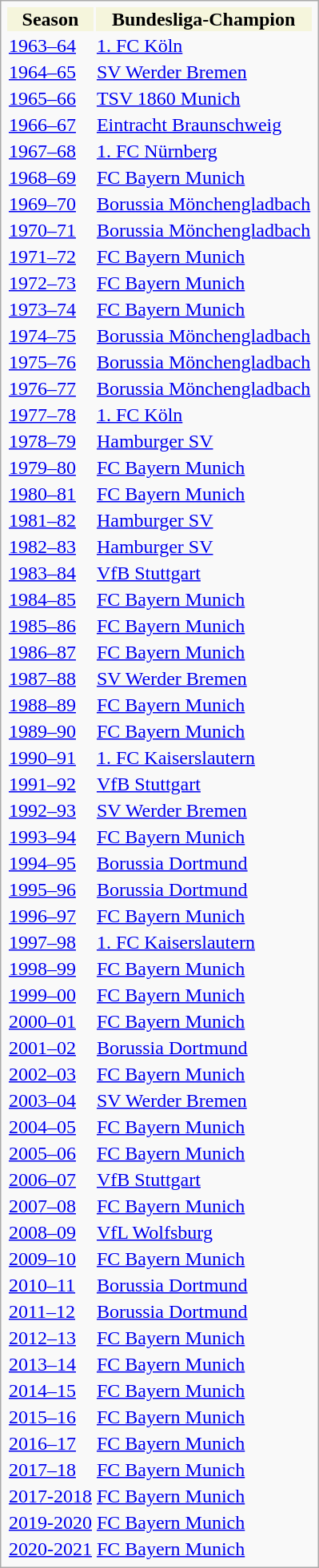<table class="infobox">
<tr style="background:beige;">
<th>Season</th>
<th>Bundesliga-Champion</th>
</tr>
<tr>
<td><a href='#'>1963–64</a></td>
<td><a href='#'>1. FC Köln</a></td>
</tr>
<tr>
<td><a href='#'>1964–65</a></td>
<td><a href='#'>SV Werder Bremen</a></td>
</tr>
<tr>
<td><a href='#'>1965–66</a></td>
<td><a href='#'>TSV 1860 Munich</a></td>
</tr>
<tr>
<td><a href='#'>1966–67</a></td>
<td><a href='#'>Eintracht Braunschweig</a></td>
</tr>
<tr>
<td><a href='#'>1967–68</a></td>
<td><a href='#'>1. FC Nürnberg</a></td>
</tr>
<tr>
<td><a href='#'>1968–69</a></td>
<td><a href='#'>FC Bayern Munich</a></td>
</tr>
<tr>
<td><a href='#'>1969–70</a></td>
<td><a href='#'>Borussia Mönchengladbach</a></td>
</tr>
<tr>
<td><a href='#'>1970–71</a></td>
<td><a href='#'>Borussia Mönchengladbach</a></td>
</tr>
<tr>
<td><a href='#'>1971–72</a></td>
<td><a href='#'>FC Bayern Munich</a></td>
</tr>
<tr>
<td><a href='#'>1972–73</a></td>
<td><a href='#'>FC Bayern Munich</a></td>
</tr>
<tr>
<td><a href='#'>1973–74</a></td>
<td><a href='#'>FC Bayern Munich</a></td>
</tr>
<tr>
<td><a href='#'>1974–75</a></td>
<td><a href='#'>Borussia Mönchengladbach</a></td>
</tr>
<tr>
<td><a href='#'>1975–76</a></td>
<td><a href='#'>Borussia Mönchengladbach</a></td>
</tr>
<tr>
<td><a href='#'>1976–77</a></td>
<td><a href='#'>Borussia Mönchengladbach</a></td>
</tr>
<tr>
<td><a href='#'>1977–78</a></td>
<td><a href='#'>1. FC Köln</a></td>
</tr>
<tr>
<td><a href='#'>1978–79</a></td>
<td><a href='#'>Hamburger SV</a></td>
</tr>
<tr>
<td><a href='#'>1979–80</a></td>
<td><a href='#'>FC Bayern Munich</a></td>
</tr>
<tr>
<td><a href='#'>1980–81</a></td>
<td><a href='#'>FC Bayern Munich</a></td>
</tr>
<tr>
<td><a href='#'>1981–82</a></td>
<td><a href='#'>Hamburger SV</a></td>
</tr>
<tr>
<td><a href='#'>1982–83</a></td>
<td><a href='#'>Hamburger SV</a></td>
</tr>
<tr>
<td><a href='#'>1983–84</a></td>
<td><a href='#'>VfB Stuttgart</a></td>
</tr>
<tr>
<td><a href='#'>1984–85</a></td>
<td><a href='#'>FC Bayern Munich</a></td>
</tr>
<tr>
<td><a href='#'>1985–86</a></td>
<td><a href='#'>FC Bayern Munich</a></td>
</tr>
<tr>
<td><a href='#'>1986–87</a></td>
<td><a href='#'>FC Bayern Munich</a></td>
</tr>
<tr>
<td><a href='#'>1987–88</a></td>
<td><a href='#'>SV Werder Bremen</a></td>
</tr>
<tr>
<td><a href='#'>1988–89</a></td>
<td><a href='#'>FC Bayern Munich</a></td>
</tr>
<tr>
<td><a href='#'>1989–90</a></td>
<td><a href='#'>FC Bayern Munich</a></td>
</tr>
<tr>
<td><a href='#'>1990–91</a></td>
<td><a href='#'>1. FC Kaiserslautern</a></td>
</tr>
<tr>
<td><a href='#'>1991–92</a></td>
<td><a href='#'>VfB Stuttgart</a></td>
</tr>
<tr>
<td><a href='#'>1992–93</a></td>
<td><a href='#'>SV Werder Bremen</a></td>
</tr>
<tr>
<td><a href='#'>1993–94</a></td>
<td><a href='#'>FC Bayern Munich</a></td>
</tr>
<tr>
<td><a href='#'>1994–95</a></td>
<td><a href='#'>Borussia Dortmund</a></td>
</tr>
<tr>
<td><a href='#'>1995–96</a></td>
<td><a href='#'>Borussia Dortmund</a></td>
</tr>
<tr>
<td><a href='#'>1996–97</a></td>
<td><a href='#'>FC Bayern Munich</a></td>
</tr>
<tr>
<td><a href='#'>1997–98</a></td>
<td><a href='#'>1. FC Kaiserslautern</a></td>
</tr>
<tr>
<td><a href='#'>1998–99</a></td>
<td><a href='#'>FC Bayern Munich</a></td>
</tr>
<tr>
<td><a href='#'>1999–00</a></td>
<td><a href='#'>FC Bayern Munich</a></td>
</tr>
<tr>
<td><a href='#'>2000–01</a></td>
<td><a href='#'>FC Bayern Munich</a></td>
</tr>
<tr>
<td><a href='#'>2001–02</a></td>
<td><a href='#'>Borussia Dortmund</a></td>
</tr>
<tr>
<td><a href='#'>2002–03</a></td>
<td><a href='#'>FC Bayern Munich</a></td>
</tr>
<tr>
<td><a href='#'>2003–04</a></td>
<td><a href='#'>SV Werder Bremen</a></td>
</tr>
<tr>
<td><a href='#'>2004–05</a></td>
<td><a href='#'>FC Bayern Munich</a></td>
</tr>
<tr>
<td><a href='#'>2005–06</a></td>
<td><a href='#'>FC Bayern Munich</a></td>
</tr>
<tr>
<td><a href='#'>2006–07</a></td>
<td><a href='#'>VfB Stuttgart</a></td>
</tr>
<tr>
<td><a href='#'>2007–08</a></td>
<td><a href='#'>FC Bayern Munich</a></td>
</tr>
<tr>
<td><a href='#'>2008–09</a></td>
<td><a href='#'>VfL Wolfsburg</a></td>
</tr>
<tr>
<td><a href='#'>2009–10</a></td>
<td><a href='#'>FC Bayern Munich</a></td>
</tr>
<tr>
<td><a href='#'>2010–11</a></td>
<td><a href='#'>Borussia Dortmund</a></td>
</tr>
<tr>
<td><a href='#'>2011–12</a></td>
<td><a href='#'>Borussia Dortmund</a></td>
</tr>
<tr>
<td><a href='#'>2012–13</a></td>
<td><a href='#'>FC Bayern Munich</a></td>
</tr>
<tr>
<td><a href='#'>2013–14</a></td>
<td><a href='#'>FC Bayern Munich</a></td>
</tr>
<tr>
<td><a href='#'>2014–15</a></td>
<td><a href='#'>FC Bayern Munich</a></td>
</tr>
<tr>
<td><a href='#'>2015–16</a></td>
<td><a href='#'>FC Bayern Munich</a></td>
</tr>
<tr>
<td><a href='#'>2016–17</a></td>
<td><a href='#'>FC Bayern Munich</a></td>
</tr>
<tr>
<td><a href='#'>2017–18</a></td>
<td><a href='#'>FC Bayern Munich</a></td>
</tr>
<tr>
<td><a href='#'>2017-2018</a></td>
<td><a href='#'>FC Bayern Munich</a></td>
</tr>
<tr>
<td><a href='#'>2019-2020</a></td>
<td><a href='#'>FC Bayern Munich</a></td>
</tr>
<tr>
<td><a href='#'>2020-2021</a></td>
<td><a href='#'>FC Bayern Munich</a></td>
</tr>
</table>
